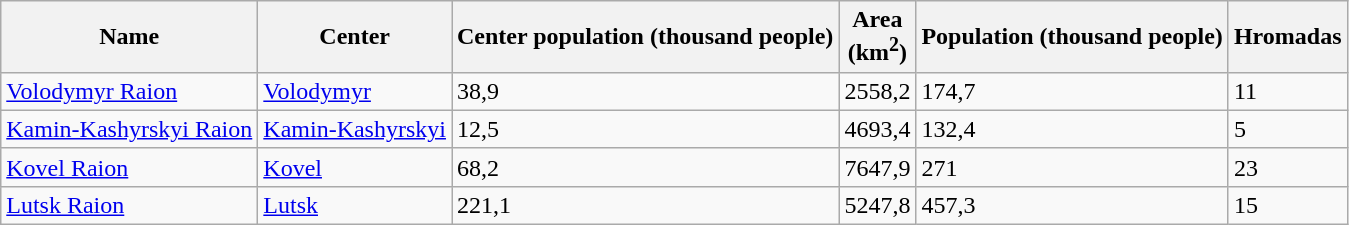<table class='wikitable sortable'>
<tr>
<th>Name</th>
<th>Center</th>
<th>Center population (thousand people)</th>
<th>Area<br>(km<sup>2</sup>)</th>
<th>Population (thousand people)</th>
<th>Hromadas</th>
</tr>
<tr>
<td><a href='#'>Volodymyr Raion</a></td>
<td><a href='#'>Volodymyr</a></td>
<td>38,9</td>
<td>2558,2</td>
<td>174,7</td>
<td>11</td>
</tr>
<tr>
<td><a href='#'>Kamin-Kashyrskyi Raion</a></td>
<td><a href='#'>Kamin-Kashyrskyi</a></td>
<td>12,5</td>
<td>4693,4</td>
<td>132,4</td>
<td>5</td>
</tr>
<tr>
<td><a href='#'>Kovel Raion</a></td>
<td><a href='#'>Kovel</a></td>
<td>68,2</td>
<td>7647,9</td>
<td>271</td>
<td>23</td>
</tr>
<tr>
<td><a href='#'>Lutsk Raion</a></td>
<td><a href='#'>Lutsk</a></td>
<td>221,1</td>
<td>5247,8</td>
<td>457,3</td>
<td>15</td>
</tr>
</table>
